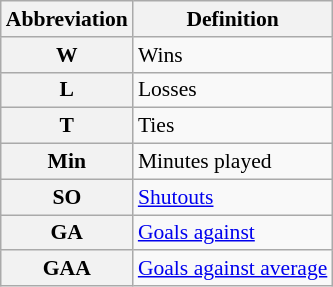<table class="wikitable" style="font-size:90%;">
<tr>
<th scope="col">Abbreviation</th>
<th scope="col">Definition</th>
</tr>
<tr>
<th scope="row">W</th>
<td>Wins</td>
</tr>
<tr>
<th scope="row">L</th>
<td>Losses</td>
</tr>
<tr>
<th scope="row">T</th>
<td>Ties</td>
</tr>
<tr>
<th scope="row">Min</th>
<td>Minutes played</td>
</tr>
<tr>
<th scope="row">SO</th>
<td><a href='#'>Shutouts</a></td>
</tr>
<tr>
<th scope="row">GA</th>
<td><a href='#'>Goals against</a></td>
</tr>
<tr>
<th scope="row">GAA</th>
<td><a href='#'>Goals against average</a></td>
</tr>
</table>
